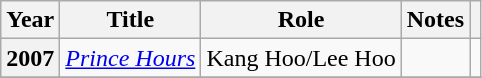<table class="wikitable sortable plainrowheaders">
<tr>
<th scope="col">Year</th>
<th scope="col">Title</th>
<th scope="col">Role</th>
<th scope="col">Notes</th>
<th scope="col" class="unsortable"></th>
</tr>
<tr>
<th scope="row">2007</th>
<td><em><a href='#'>Prince Hours</a></em></td>
<td>Kang Hoo/Lee Hoo</td>
<td></td>
<td></td>
</tr>
<tr>
</tr>
</table>
